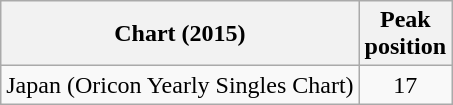<table class="wikitable sortable">
<tr>
<th>Chart (2015)</th>
<th>Peak<br>position</th>
</tr>
<tr>
<td>Japan (Oricon Yearly Singles Chart)</td>
<td align="center">17</td>
</tr>
</table>
